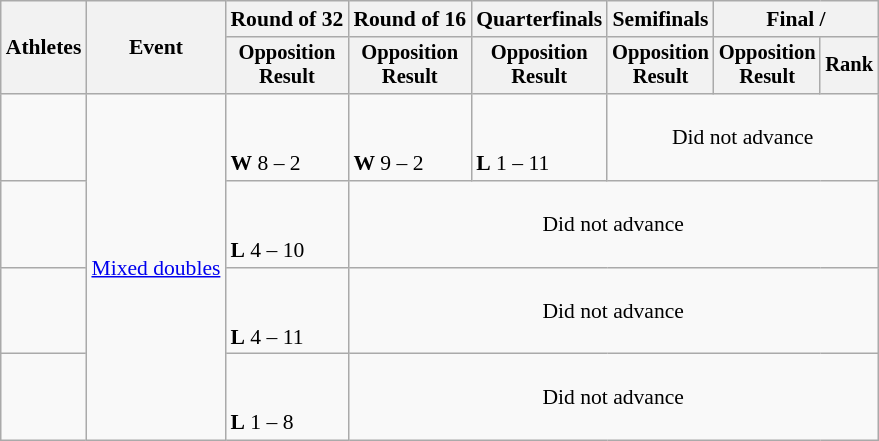<table class="wikitable" style="font-size:90%">
<tr>
<th rowspan=2>Athletes</th>
<th rowspan=2>Event</th>
<th>Round of 32</th>
<th>Round of 16</th>
<th>Quarterfinals</th>
<th>Semifinals</th>
<th colspan=2>Final / </th>
</tr>
<tr style="font-size:95%">
<th>Opposition<br>Result</th>
<th>Opposition<br>Result</th>
<th>Opposition<br>Result</th>
<th>Opposition<br>Result</th>
<th>Opposition<br>Result</th>
<th>Rank</th>
</tr>
<tr>
<td align=left><br></td>
<td align=left rowspan=4><a href='#'>Mixed doubles</a></td>
<td><br><br><strong>W</strong> 8 – 2</td>
<td><br><br><strong>W</strong> 9 – 2</td>
<td><br><br><strong>L</strong> 1 – 11</td>
<td align=center colspan=3>Did not advance</td>
</tr>
<tr>
<td align=left><br></td>
<td><br><br><strong>L</strong> 4 – 10</td>
<td align=center colspan=5>Did not advance</td>
</tr>
<tr>
<td align=left><br></td>
<td><br><br><strong>L</strong> 4 – 11</td>
<td align=center colspan=5>Did not advance</td>
</tr>
<tr>
<td align=left><br></td>
<td><br><br><strong>L</strong> 1 – 8</td>
<td align=center colspan=5>Did not advance</td>
</tr>
</table>
